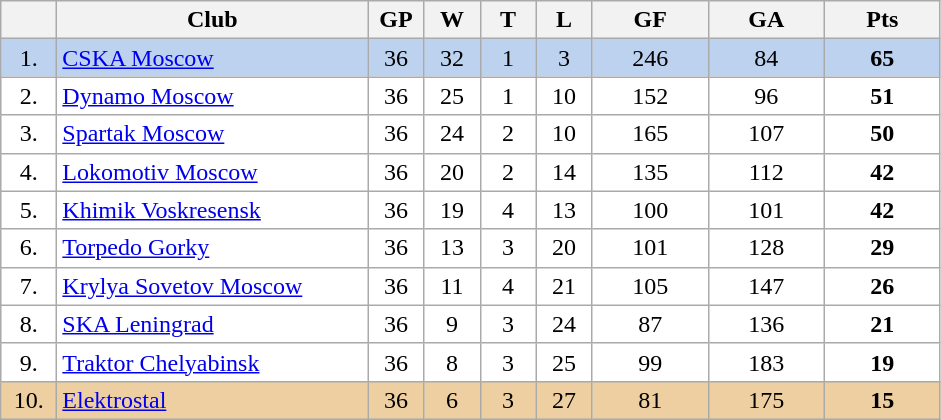<table class="wikitable">
<tr>
<th width="30"></th>
<th width="200">Club</th>
<th width="30">GP</th>
<th width="30">W</th>
<th width="30">T</th>
<th width="30">L</th>
<th width="70">GF</th>
<th width="70">GA</th>
<th width="70">Pts</th>
</tr>
<tr bgcolor="#BCD2EE" align="center">
<td>1.</td>
<td align="left"><a href='#'>CSKA Moscow</a></td>
<td>36</td>
<td>32</td>
<td>1</td>
<td>3</td>
<td>246</td>
<td>84</td>
<td><strong>65</strong></td>
</tr>
<tr bgcolor="#FFFFFF" align="center">
<td>2.</td>
<td align="left"><a href='#'>Dynamo Moscow</a></td>
<td>36</td>
<td>25</td>
<td>1</td>
<td>10</td>
<td>152</td>
<td>96</td>
<td><strong>51</strong></td>
</tr>
<tr bgcolor="#FFFFFF" align="center">
<td>3.</td>
<td align="left"><a href='#'>Spartak Moscow</a></td>
<td>36</td>
<td>24</td>
<td>2</td>
<td>10</td>
<td>165</td>
<td>107</td>
<td><strong>50</strong></td>
</tr>
<tr bgcolor="#FFFFFF" align="center">
<td>4.</td>
<td align="left"><a href='#'>Lokomotiv Moscow</a></td>
<td>36</td>
<td>20</td>
<td>2</td>
<td>14</td>
<td>135</td>
<td>112</td>
<td><strong>42</strong></td>
</tr>
<tr bgcolor="#FFFFFF" align="center">
<td>5.</td>
<td align="left"><a href='#'>Khimik Voskresensk</a></td>
<td>36</td>
<td>19</td>
<td>4</td>
<td>13</td>
<td>100</td>
<td>101</td>
<td><strong>42</strong></td>
</tr>
<tr bgcolor="#FFFFFF" align="center">
<td>6.</td>
<td align="left"><a href='#'>Torpedo Gorky</a></td>
<td>36</td>
<td>13</td>
<td>3</td>
<td>20</td>
<td>101</td>
<td>128</td>
<td><strong>29</strong></td>
</tr>
<tr bgcolor="#FFFFFF" align="center">
<td>7.</td>
<td align="left"><a href='#'>Krylya Sovetov Moscow</a></td>
<td>36</td>
<td>11</td>
<td>4</td>
<td>21</td>
<td>105</td>
<td>147</td>
<td><strong>26</strong></td>
</tr>
<tr bgcolor="#FFFFFF" align="center">
<td>8.</td>
<td align="left"><a href='#'>SKA Leningrad</a></td>
<td>36</td>
<td>9</td>
<td>3</td>
<td>24</td>
<td>87</td>
<td>136</td>
<td><strong>21</strong></td>
</tr>
<tr bgcolor="#FFFFFF" align="center">
<td>9.</td>
<td align="left"><a href='#'>Traktor Chelyabinsk</a></td>
<td>36</td>
<td>8</td>
<td>3</td>
<td>25</td>
<td>99</td>
<td>183</td>
<td><strong>19</strong></td>
</tr>
<tr bgcolor="#EECFA1" align="center">
<td>10.</td>
<td align="left"><a href='#'>Elektrostal</a></td>
<td>36</td>
<td>6</td>
<td>3</td>
<td>27</td>
<td>81</td>
<td>175</td>
<td><strong>15</strong></td>
</tr>
</table>
